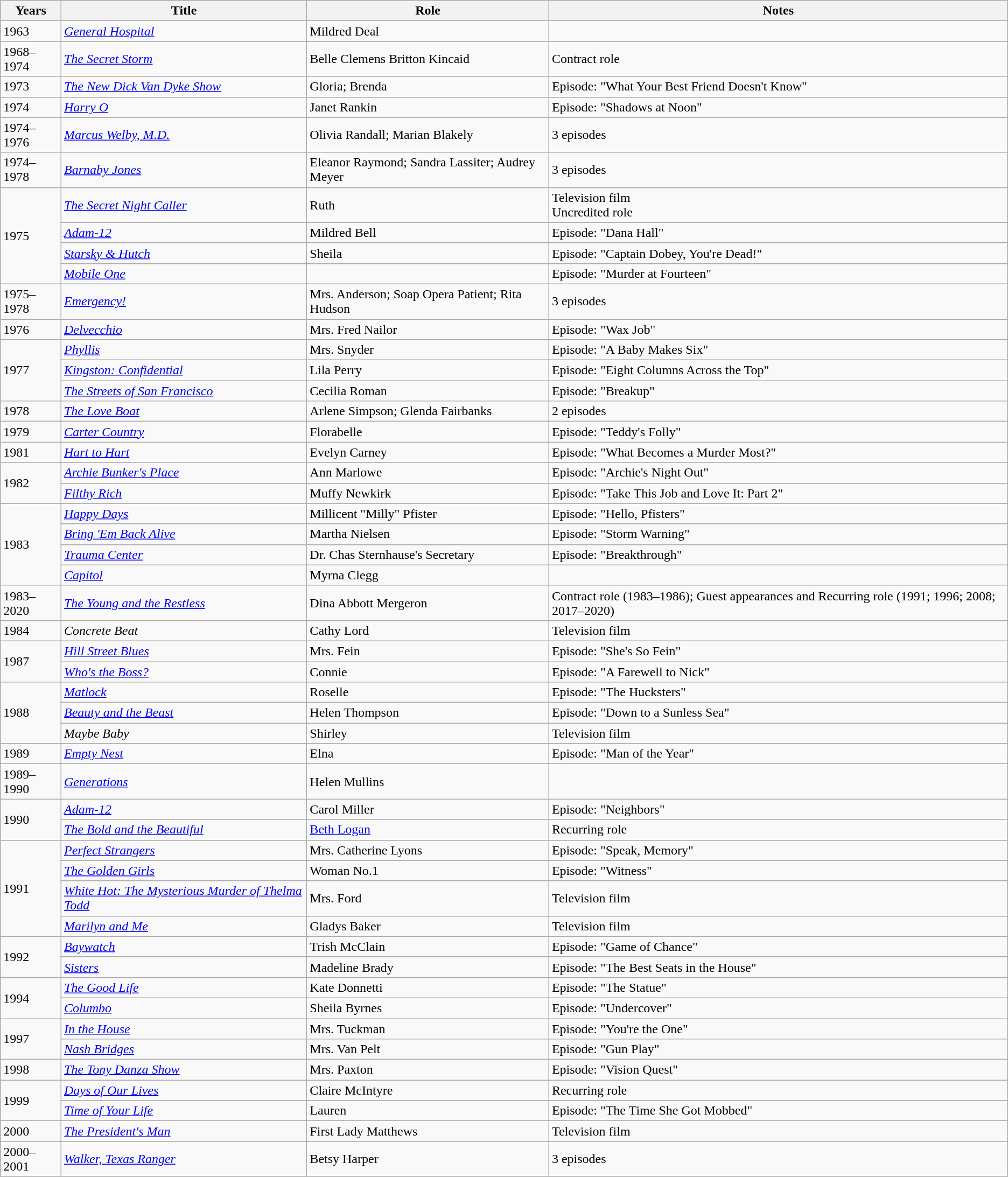<table class="wikitable sortable">
<tr>
<th>Years</th>
<th>Title</th>
<th>Role</th>
<th class="unsortable">Notes</th>
</tr>
<tr>
<td>1963</td>
<td><em><a href='#'>General Hospital</a></em></td>
<td>Mildred Deal</td>
<td></td>
</tr>
<tr>
<td>1968–1974</td>
<td><em><a href='#'>The Secret Storm</a></em></td>
<td>Belle Clemens Britton Kincaid</td>
<td>Contract role</td>
</tr>
<tr>
<td>1973</td>
<td><em><a href='#'>The New Dick Van Dyke Show</a></em></td>
<td>Gloria; Brenda</td>
<td>Episode: "What Your Best Friend Doesn't Know"</td>
</tr>
<tr>
<td>1974</td>
<td><em><a href='#'>Harry O</a></em></td>
<td>Janet Rankin</td>
<td>Episode: "Shadows at Noon"</td>
</tr>
<tr>
<td>1974–1976</td>
<td><em><a href='#'>Marcus Welby, M.D.</a></em></td>
<td>Olivia Randall; Marian Blakely</td>
<td>3 episodes</td>
</tr>
<tr>
<td>1974–1978</td>
<td><em><a href='#'>Barnaby Jones</a></em></td>
<td>Eleanor Raymond; Sandra Lassiter; Audrey Meyer</td>
<td>3 episodes</td>
</tr>
<tr>
<td rowspan="4">1975</td>
<td><em><a href='#'>The Secret Night Caller</a></em></td>
<td>Ruth</td>
<td>Television film<br>Uncredited role</td>
</tr>
<tr>
<td><em><a href='#'>Adam-12</a></em></td>
<td>Mildred Bell</td>
<td>Episode: "Dana Hall"</td>
</tr>
<tr>
<td><em><a href='#'>Starsky & Hutch</a></em></td>
<td>Sheila</td>
<td>Episode: "Captain Dobey, You're Dead!"</td>
</tr>
<tr>
<td><em><a href='#'>Mobile One</a></em></td>
<td></td>
<td>Episode: "Murder at Fourteen"</td>
</tr>
<tr>
<td>1975–1978</td>
<td><em><a href='#'>Emergency!</a></em></td>
<td>Mrs. Anderson; Soap Opera Patient; Rita Hudson</td>
<td>3 episodes</td>
</tr>
<tr>
<td>1976</td>
<td><a href='#'><em>Delvecchio</em></a></td>
<td>Mrs. Fred Nailor</td>
<td>Episode: "Wax Job"</td>
</tr>
<tr>
<td rowspan="3">1977</td>
<td><em><a href='#'>Phyllis</a></em></td>
<td>Mrs. Snyder</td>
<td>Episode: "A Baby Makes Six"</td>
</tr>
<tr>
<td><em><a href='#'>Kingston: Confidential</a></em></td>
<td>Lila Perry</td>
<td>Episode: "Eight Columns Across the Top"</td>
</tr>
<tr>
<td><em><a href='#'>The Streets of San Francisco</a></em></td>
<td>Cecilia Roman</td>
<td>Episode: "Breakup"</td>
</tr>
<tr>
<td>1978</td>
<td><em><a href='#'>The Love Boat</a></em></td>
<td>Arlene Simpson; Glenda Fairbanks</td>
<td>2 episodes</td>
</tr>
<tr>
<td>1979</td>
<td><em><a href='#'>Carter Country</a></em></td>
<td>Florabelle</td>
<td>Episode: "Teddy's Folly"</td>
</tr>
<tr>
<td>1981</td>
<td><em><a href='#'>Hart to Hart</a></em></td>
<td>Evelyn Carney</td>
<td>Episode: "What Becomes a Murder Most?"</td>
</tr>
<tr>
<td rowspan="2">1982</td>
<td><em><a href='#'>Archie Bunker's Place</a></em></td>
<td>Ann Marlowe</td>
<td>Episode: "Archie's Night Out"</td>
</tr>
<tr>
<td><em><a href='#'>Filthy Rich</a></em></td>
<td>Muffy Newkirk</td>
<td>Episode: "Take This Job and Love It: Part 2"</td>
</tr>
<tr>
<td rowspan="4">1983</td>
<td><em><a href='#'>Happy Days</a></em></td>
<td>Millicent "Milly" Pfister</td>
<td>Episode: "Hello, Pfisters"</td>
</tr>
<tr>
<td><em><a href='#'>Bring 'Em Back Alive</a></em></td>
<td>Martha Nielsen</td>
<td>Episode: "Storm Warning"</td>
</tr>
<tr>
<td><em><a href='#'>Trauma Center</a></em></td>
<td>Dr. Chas Sternhause's Secretary</td>
<td>Episode: "Breakthrough"</td>
</tr>
<tr>
<td><em><a href='#'>Capitol</a></em></td>
<td>Myrna Clegg</td>
<td></td>
</tr>
<tr>
<td>1983–2020</td>
<td><em><a href='#'>The Young and the Restless</a></em></td>
<td>Dina Abbott Mergeron</td>
<td>Contract role (1983–1986); Guest appearances and Recurring role (1991; 1996; 2008; 2017–2020)</td>
</tr>
<tr>
<td>1984</td>
<td><em>Concrete Beat</em></td>
<td>Cathy Lord</td>
<td>Television film</td>
</tr>
<tr>
<td rowspan="2">1987</td>
<td><em><a href='#'>Hill Street Blues</a></em></td>
<td>Mrs. Fein</td>
<td>Episode: "She's So Fein"</td>
</tr>
<tr>
<td><em><a href='#'>Who's the Boss?</a></em></td>
<td>Connie</td>
<td>Episode: "A Farewell to Nick"</td>
</tr>
<tr>
<td rowspan="3">1988</td>
<td><em><a href='#'>Matlock</a></em></td>
<td>Roselle</td>
<td>Episode: "The Hucksters"</td>
</tr>
<tr>
<td><em><a href='#'>Beauty and the Beast</a></em></td>
<td>Helen Thompson</td>
<td>Episode: "Down to a Sunless Sea"</td>
</tr>
<tr>
<td><em>Maybe Baby</em></td>
<td>Shirley</td>
<td>Television film</td>
</tr>
<tr>
<td>1989</td>
<td><em><a href='#'>Empty Nest</a></em></td>
<td>Elna</td>
<td>Episode: "Man of the Year"</td>
</tr>
<tr>
<td>1989–1990</td>
<td><em><a href='#'>Generations</a></em></td>
<td>Helen Mullins</td>
<td></td>
</tr>
<tr>
<td rowspan="2">1990</td>
<td><em><a href='#'>Adam-12</a></em></td>
<td>Carol Miller</td>
<td>Episode: "Neighbors"</td>
</tr>
<tr>
<td><em><a href='#'>The Bold and the Beautiful</a></em></td>
<td><a href='#'>Beth Logan</a></td>
<td>Recurring role</td>
</tr>
<tr>
<td rowspan="4">1991</td>
<td><em><a href='#'>Perfect Strangers</a></em></td>
<td>Mrs. Catherine Lyons</td>
<td>Episode: "Speak, Memory"</td>
</tr>
<tr>
<td><em><a href='#'>The Golden Girls</a></em></td>
<td>Woman No.1</td>
<td>Episode: "Witness"</td>
</tr>
<tr>
<td><em><a href='#'>White Hot: The Mysterious Murder of Thelma Todd</a></em></td>
<td>Mrs. Ford</td>
<td>Television film</td>
</tr>
<tr>
<td><em><a href='#'>Marilyn and Me</a></em></td>
<td>Gladys Baker</td>
<td>Television film</td>
</tr>
<tr>
<td rowspan="2">1992</td>
<td><em><a href='#'>Baywatch</a></em></td>
<td>Trish McClain</td>
<td>Episode: "Game of Chance"</td>
</tr>
<tr>
<td><em><a href='#'>Sisters</a></em></td>
<td>Madeline Brady</td>
<td>Episode: "The Best Seats in the House"</td>
</tr>
<tr>
<td rowspan="2">1994</td>
<td><em><a href='#'>The Good Life</a></em></td>
<td>Kate Donnetti</td>
<td>Episode: "The Statue"</td>
</tr>
<tr>
<td><em><a href='#'>Columbo</a></em></td>
<td>Sheila Byrnes</td>
<td>Episode: "Undercover"</td>
</tr>
<tr>
<td rowspan="2">1997</td>
<td><em><a href='#'>In the House</a></em></td>
<td>Mrs. Tuckman</td>
<td>Episode: "You're the One"</td>
</tr>
<tr>
<td><em><a href='#'>Nash Bridges</a></em></td>
<td>Mrs. Van Pelt</td>
<td>Episode: "Gun Play"</td>
</tr>
<tr>
<td>1998</td>
<td><em><a href='#'>The Tony Danza Show</a></em></td>
<td>Mrs. Paxton</td>
<td>Episode: "Vision Quest"</td>
</tr>
<tr>
<td rowspan="2">1999</td>
<td><em><a href='#'>Days of Our Lives</a></em></td>
<td>Claire McIntyre</td>
<td>Recurring role</td>
</tr>
<tr>
<td><em><a href='#'>Time of Your Life</a></em></td>
<td>Lauren</td>
<td>Episode: "The Time She Got Mobbed"</td>
</tr>
<tr>
<td>2000</td>
<td><em><a href='#'>The President's Man</a></em></td>
<td>First Lady Matthews</td>
<td>Television film</td>
</tr>
<tr>
<td>2000–2001</td>
<td><em><a href='#'>Walker, Texas Ranger</a></em></td>
<td>Betsy Harper</td>
<td>3 episodes</td>
</tr>
</table>
